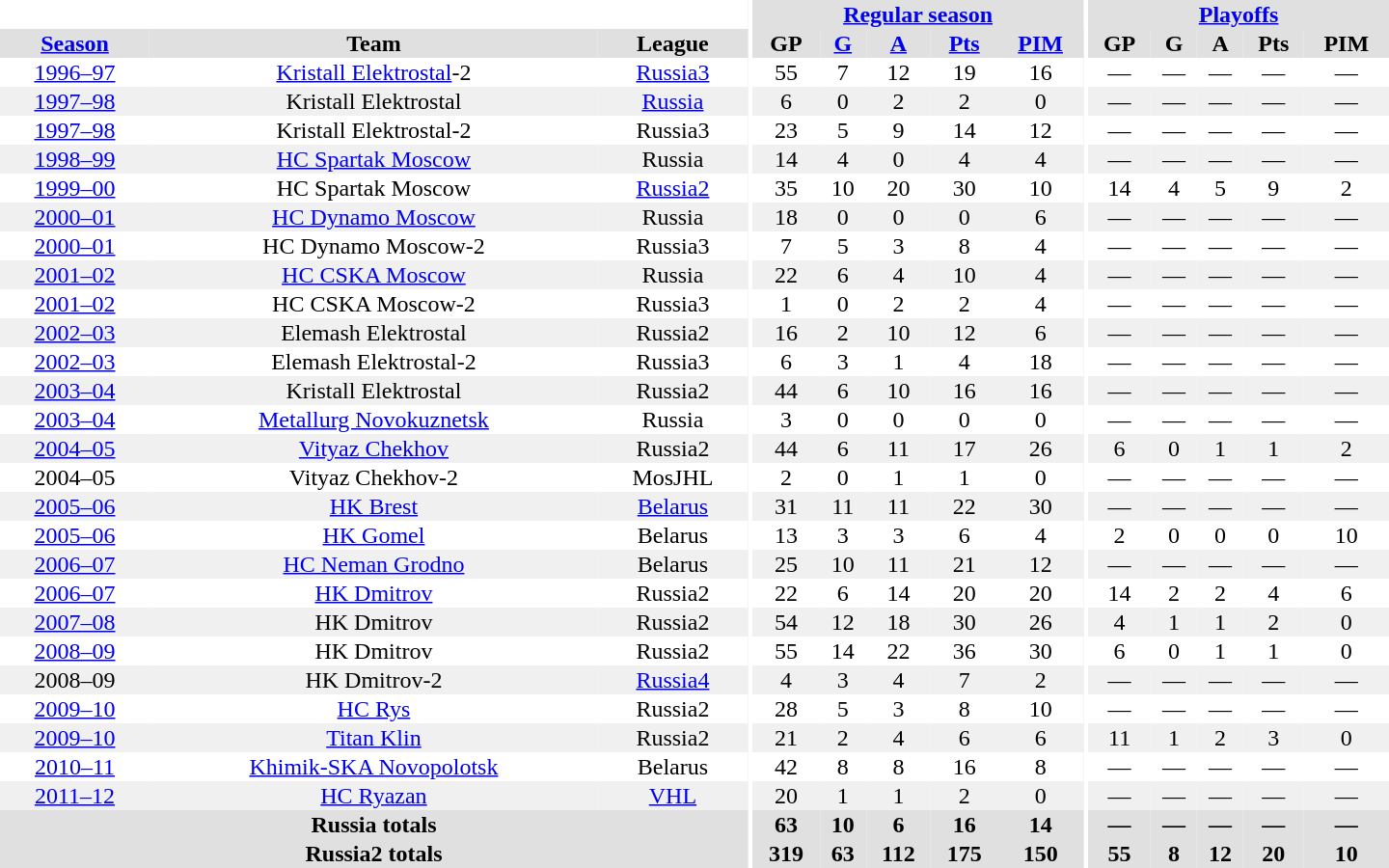<table border="0" cellpadding="1" cellspacing="0" style="text-align:center; width:60em">
<tr bgcolor="#e0e0e0">
<th colspan="3" bgcolor="#ffffff"></th>
<th rowspan="99" bgcolor="#ffffff"></th>
<th colspan="5"><a href='#'>Regular season</a></th>
<th rowspan="99" bgcolor="#ffffff"></th>
<th colspan="5"><a href='#'>Playoffs</a></th>
</tr>
<tr bgcolor="#e0e0e0">
<th><a href='#'>Season</a></th>
<th>Team</th>
<th>League</th>
<th>GP</th>
<th><a href='#'>G</a></th>
<th><a href='#'>A</a></th>
<th><a href='#'>Pts</a></th>
<th><a href='#'>PIM</a></th>
<th>GP</th>
<th>G</th>
<th>A</th>
<th>Pts</th>
<th>PIM</th>
</tr>
<tr>
<td><a href='#'>1996–97</a></td>
<td><a href='#'>Kristall Elektrostal</a>-2</td>
<td><a href='#'>Russia3</a></td>
<td>55</td>
<td>7</td>
<td>12</td>
<td>19</td>
<td>16</td>
<td>—</td>
<td>—</td>
<td>—</td>
<td>—</td>
<td>—</td>
</tr>
<tr bgcolor="#f0f0f0">
<td><a href='#'>1997–98</a></td>
<td>Kristall Elektrostal</td>
<td><a href='#'>Russia</a></td>
<td>6</td>
<td>0</td>
<td>2</td>
<td>2</td>
<td>0</td>
<td>—</td>
<td>—</td>
<td>—</td>
<td>—</td>
<td>—</td>
</tr>
<tr>
<td><a href='#'>1997–98</a></td>
<td>Kristall Elektrostal-2</td>
<td>Russia3</td>
<td>23</td>
<td>5</td>
<td>9</td>
<td>14</td>
<td>12</td>
<td>—</td>
<td>—</td>
<td>—</td>
<td>—</td>
<td>—</td>
</tr>
<tr bgcolor="#f0f0f0">
<td><a href='#'>1998–99</a></td>
<td><a href='#'>HC Spartak Moscow</a></td>
<td>Russia</td>
<td>14</td>
<td>4</td>
<td>0</td>
<td>4</td>
<td>4</td>
<td>—</td>
<td>—</td>
<td>—</td>
<td>—</td>
<td>—</td>
</tr>
<tr>
<td><a href='#'>1999–00</a></td>
<td>HC Spartak Moscow</td>
<td><a href='#'>Russia2</a></td>
<td>35</td>
<td>10</td>
<td>20</td>
<td>30</td>
<td>10</td>
<td>14</td>
<td>4</td>
<td>5</td>
<td>9</td>
<td>2</td>
</tr>
<tr bgcolor="#f0f0f0">
<td><a href='#'>2000–01</a></td>
<td><a href='#'>HC Dynamo Moscow</a></td>
<td>Russia</td>
<td>18</td>
<td>0</td>
<td>0</td>
<td>0</td>
<td>6</td>
<td>—</td>
<td>—</td>
<td>—</td>
<td>—</td>
<td>—</td>
</tr>
<tr>
<td><a href='#'>2000–01</a></td>
<td>HC Dynamo Moscow-2</td>
<td>Russia3</td>
<td>7</td>
<td>5</td>
<td>3</td>
<td>8</td>
<td>4</td>
<td>—</td>
<td>—</td>
<td>—</td>
<td>—</td>
<td>—</td>
</tr>
<tr bgcolor="#f0f0f0">
<td><a href='#'>2001–02</a></td>
<td><a href='#'>HC CSKA Moscow</a></td>
<td>Russia</td>
<td>22</td>
<td>6</td>
<td>4</td>
<td>10</td>
<td>4</td>
<td>—</td>
<td>—</td>
<td>—</td>
<td>—</td>
<td>—</td>
</tr>
<tr>
<td><a href='#'>2001–02</a></td>
<td>HC CSKA Moscow-2</td>
<td>Russia3</td>
<td>1</td>
<td>0</td>
<td>2</td>
<td>2</td>
<td>4</td>
<td>—</td>
<td>—</td>
<td>—</td>
<td>—</td>
<td>—</td>
</tr>
<tr bgcolor="#f0f0f0">
<td><a href='#'>2002–03</a></td>
<td>Elemash Elektrostal</td>
<td>Russia2</td>
<td>16</td>
<td>2</td>
<td>10</td>
<td>12</td>
<td>6</td>
<td>—</td>
<td>—</td>
<td>—</td>
<td>—</td>
<td>—</td>
</tr>
<tr>
<td><a href='#'>2002–03</a></td>
<td>Elemash Elektrostal-2</td>
<td>Russia3</td>
<td>6</td>
<td>3</td>
<td>1</td>
<td>4</td>
<td>18</td>
<td>—</td>
<td>—</td>
<td>—</td>
<td>—</td>
<td>—</td>
</tr>
<tr bgcolor="#f0f0f0">
<td><a href='#'>2003–04</a></td>
<td>Kristall Elektrostal</td>
<td>Russia2</td>
<td>44</td>
<td>6</td>
<td>10</td>
<td>16</td>
<td>16</td>
<td>—</td>
<td>—</td>
<td>—</td>
<td>—</td>
<td>—</td>
</tr>
<tr>
<td><a href='#'>2003–04</a></td>
<td><a href='#'>Metallurg Novokuznetsk</a></td>
<td>Russia</td>
<td>3</td>
<td>0</td>
<td>0</td>
<td>0</td>
<td>0</td>
<td>—</td>
<td>—</td>
<td>—</td>
<td>—</td>
<td>—</td>
</tr>
<tr bgcolor="#f0f0f0">
<td><a href='#'>2004–05</a></td>
<td><a href='#'>Vityaz Chekhov</a></td>
<td>Russia2</td>
<td>44</td>
<td>6</td>
<td>11</td>
<td>17</td>
<td>26</td>
<td>6</td>
<td>0</td>
<td>1</td>
<td>1</td>
<td>2</td>
</tr>
<tr>
<td>2004–05</td>
<td>Vityaz Chekhov-2</td>
<td>MosJHL</td>
<td>2</td>
<td>0</td>
<td>1</td>
<td>1</td>
<td>0</td>
<td>—</td>
<td>—</td>
<td>—</td>
<td>—</td>
<td>—</td>
</tr>
<tr bgcolor="#f0f0f0">
<td><a href='#'>2005–06</a></td>
<td><a href='#'>HK Brest</a></td>
<td><a href='#'>Belarus</a></td>
<td>31</td>
<td>11</td>
<td>11</td>
<td>22</td>
<td>30</td>
<td>—</td>
<td>—</td>
<td>—</td>
<td>—</td>
<td>—</td>
</tr>
<tr>
<td><a href='#'>2005–06</a></td>
<td><a href='#'>HK Gomel</a></td>
<td>Belarus</td>
<td>13</td>
<td>3</td>
<td>3</td>
<td>6</td>
<td>4</td>
<td>2</td>
<td>0</td>
<td>0</td>
<td>0</td>
<td>10</td>
</tr>
<tr bgcolor="#f0f0f0">
<td><a href='#'>2006–07</a></td>
<td><a href='#'>HC Neman Grodno</a></td>
<td>Belarus</td>
<td>25</td>
<td>10</td>
<td>11</td>
<td>21</td>
<td>12</td>
<td>—</td>
<td>—</td>
<td>—</td>
<td>—</td>
<td>—</td>
</tr>
<tr>
<td><a href='#'>2006–07</a></td>
<td><a href='#'>HK Dmitrov</a></td>
<td>Russia2</td>
<td>22</td>
<td>6</td>
<td>14</td>
<td>20</td>
<td>20</td>
<td>14</td>
<td>2</td>
<td>2</td>
<td>4</td>
<td>6</td>
</tr>
<tr bgcolor="#f0f0f0">
<td><a href='#'>2007–08</a></td>
<td>HK Dmitrov</td>
<td>Russia2</td>
<td>54</td>
<td>12</td>
<td>18</td>
<td>30</td>
<td>26</td>
<td>4</td>
<td>1</td>
<td>1</td>
<td>2</td>
<td>0</td>
</tr>
<tr>
<td><a href='#'>2008–09</a></td>
<td>HK Dmitrov</td>
<td>Russia2</td>
<td>55</td>
<td>14</td>
<td>22</td>
<td>36</td>
<td>30</td>
<td>6</td>
<td>0</td>
<td>1</td>
<td>1</td>
<td>0</td>
</tr>
<tr bgcolor="#f0f0f0">
<td>2008–09</td>
<td>HK Dmitrov-2</td>
<td><a href='#'>Russia4</a></td>
<td>4</td>
<td>3</td>
<td>4</td>
<td>7</td>
<td>2</td>
<td>—</td>
<td>—</td>
<td>—</td>
<td>—</td>
<td>—</td>
</tr>
<tr>
<td><a href='#'>2009–10</a></td>
<td><a href='#'>HC Rys</a></td>
<td>Russia2</td>
<td>28</td>
<td>5</td>
<td>3</td>
<td>8</td>
<td>10</td>
<td>—</td>
<td>—</td>
<td>—</td>
<td>—</td>
<td>—</td>
</tr>
<tr bgcolor="#f0f0f0">
<td><a href='#'>2009–10</a></td>
<td><a href='#'>Titan Klin</a></td>
<td>Russia2</td>
<td>21</td>
<td>2</td>
<td>4</td>
<td>6</td>
<td>6</td>
<td>11</td>
<td>1</td>
<td>2</td>
<td>3</td>
<td>0</td>
</tr>
<tr>
<td><a href='#'>2010–11</a></td>
<td><a href='#'>Khimik-SKA Novopolotsk</a></td>
<td>Belarus</td>
<td>42</td>
<td>8</td>
<td>8</td>
<td>16</td>
<td>8</td>
<td>—</td>
<td>—</td>
<td>—</td>
<td>—</td>
<td>—</td>
</tr>
<tr bgcolor="#f0f0f0">
<td><a href='#'>2011–12</a></td>
<td><a href='#'>HC Ryazan</a></td>
<td><a href='#'>VHL</a></td>
<td>20</td>
<td>1</td>
<td>1</td>
<td>2</td>
<td>0</td>
<td>—</td>
<td>—</td>
<td>—</td>
<td>—</td>
<td>—</td>
</tr>
<tr>
</tr>
<tr ALIGN="center" bgcolor="#e0e0e0">
<th colspan="3">Russia totals</th>
<th ALIGN="center">63</th>
<th ALIGN="center">10</th>
<th ALIGN="center">6</th>
<th ALIGN="center">16</th>
<th ALIGN="center">14</th>
<th ALIGN="center">—</th>
<th ALIGN="center">—</th>
<th ALIGN="center">—</th>
<th ALIGN="center">—</th>
<th ALIGN="center">—</th>
</tr>
<tr>
</tr>
<tr ALIGN="center" bgcolor="#e0e0e0">
<th colspan="3">Russia2 totals</th>
<th ALIGN="center">319</th>
<th ALIGN="center">63</th>
<th ALIGN="center">112</th>
<th ALIGN="center">175</th>
<th ALIGN="center">150</th>
<th ALIGN="center">55</th>
<th ALIGN="center">8</th>
<th ALIGN="center">12</th>
<th ALIGN="center">20</th>
<th ALIGN="center">10</th>
</tr>
</table>
